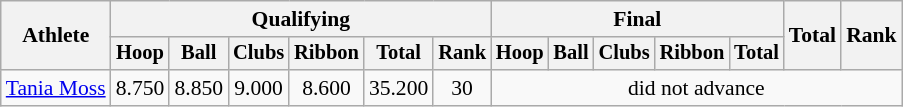<table class="wikitable" style="text-align:center; font-size:90%">
<tr>
<th rowspan=2>Athlete</th>
<th colspan=6>Qualifying</th>
<th colspan=5>Final</th>
<th rowspan=2>Total</th>
<th rowspan=2>Rank</th>
</tr>
<tr style=font-size:95%>
<th>Hoop</th>
<th>Ball</th>
<th>Clubs</th>
<th>Ribbon</th>
<th>Total</th>
<th>Rank</th>
<th>Hoop</th>
<th>Ball</th>
<th>Clubs</th>
<th>Ribbon</th>
<th>Total</th>
</tr>
<tr>
<td align=left><a href='#'>Tania Moss</a></td>
<td>8.750</td>
<td>8.850</td>
<td>9.000</td>
<td>8.600</td>
<td>35.200</td>
<td>30</td>
<td colspan=7>did not advance</td>
</tr>
</table>
